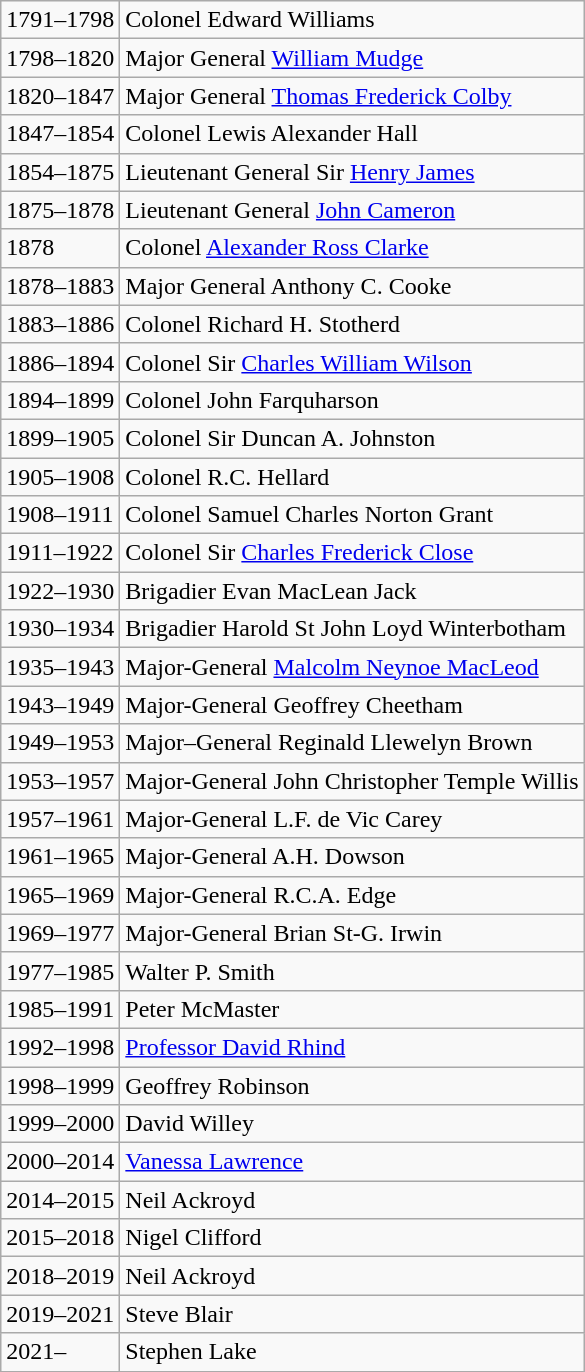<table class="wikitable">
<tr>
<td>1791–1798</td>
<td>Colonel Edward Williams</td>
</tr>
<tr>
<td>1798–1820</td>
<td>Major General <a href='#'>William Mudge</a></td>
</tr>
<tr>
<td>1820–1847</td>
<td>Major General <a href='#'>Thomas Frederick Colby</a></td>
</tr>
<tr>
<td>1847–1854</td>
<td>Colonel Lewis Alexander Hall</td>
</tr>
<tr>
<td>1854–1875</td>
<td>Lieutenant General Sir <a href='#'>Henry James</a></td>
</tr>
<tr>
<td>1875–1878</td>
<td>Lieutenant General <a href='#'>John Cameron</a></td>
</tr>
<tr>
<td>1878</td>
<td>Colonel <a href='#'>Alexander Ross Clarke</a></td>
</tr>
<tr>
<td>1878–1883</td>
<td>Major General Anthony C. Cooke</td>
</tr>
<tr>
<td>1883–1886</td>
<td>Colonel Richard H. Stotherd</td>
</tr>
<tr>
<td>1886–1894</td>
<td>Colonel Sir <a href='#'>Charles William Wilson</a></td>
</tr>
<tr>
<td>1894–1899</td>
<td>Colonel John Farquharson</td>
</tr>
<tr>
<td>1899–1905</td>
<td>Colonel Sir Duncan A. Johnston</td>
</tr>
<tr>
<td>1905–1908</td>
<td>Colonel R.C. Hellard</td>
</tr>
<tr>
<td>1908–1911</td>
<td>Colonel Samuel Charles Norton Grant</td>
</tr>
<tr>
<td>1911–1922</td>
<td>Colonel Sir <a href='#'>Charles Frederick Close</a></td>
</tr>
<tr>
<td>1922–1930</td>
<td>Brigadier Evan MacLean Jack</td>
</tr>
<tr>
<td>1930–1934</td>
<td>Brigadier Harold St John Loyd Winterbotham</td>
</tr>
<tr>
<td>1935–1943</td>
<td>Major-General <a href='#'>Malcolm Neynoe MacLeod</a></td>
</tr>
<tr>
<td>1943–1949</td>
<td>Major-General Geoffrey Cheetham</td>
</tr>
<tr>
<td>1949–1953</td>
<td>Major–General Reginald Llewelyn Brown</td>
</tr>
<tr>
<td>1953–1957</td>
<td>Major-General John Christopher Temple Willis</td>
</tr>
<tr>
<td>1957–1961</td>
<td>Major-General L.F. de Vic Carey</td>
</tr>
<tr>
<td>1961–1965</td>
<td>Major-General A.H. Dowson</td>
</tr>
<tr>
<td>1965–1969</td>
<td>Major-General R.C.A. Edge</td>
</tr>
<tr>
<td>1969–1977</td>
<td>Major-General Brian St-G. Irwin</td>
</tr>
<tr>
<td>1977–1985</td>
<td>Walter P. Smith</td>
</tr>
<tr>
<td>1985–1991</td>
<td>Peter McMaster</td>
</tr>
<tr>
<td>1992–1998</td>
<td><a href='#'>Professor David Rhind</a></td>
</tr>
<tr>
<td>1998–1999</td>
<td>Geoffrey Robinson</td>
</tr>
<tr>
<td>1999–2000</td>
<td>David Willey</td>
</tr>
<tr>
<td>2000–2014</td>
<td><a href='#'>Vanessa Lawrence</a></td>
</tr>
<tr>
<td>2014–2015</td>
<td>Neil Ackroyd</td>
</tr>
<tr>
<td>2015–2018</td>
<td>Nigel Clifford</td>
</tr>
<tr>
<td>2018–2019</td>
<td>Neil Ackroyd</td>
</tr>
<tr>
<td>2019–2021</td>
<td>Steve Blair</td>
</tr>
<tr>
<td>2021–</td>
<td>Stephen Lake</td>
</tr>
</table>
